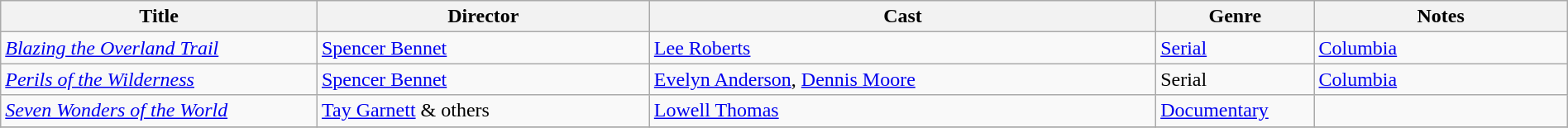<table class="wikitable" width= "100%">
<tr>
<th width=20%>Title</th>
<th width=21%>Director</th>
<th width=32%>Cast</th>
<th width=10%>Genre</th>
<th width=16%>Notes</th>
</tr>
<tr>
<td><em><a href='#'>Blazing the Overland Trail</a></em></td>
<td><a href='#'>Spencer Bennet</a></td>
<td><a href='#'>Lee Roberts</a></td>
<td><a href='#'>Serial</a></td>
<td><a href='#'>Columbia</a></td>
</tr>
<tr>
<td><em><a href='#'>Perils of the Wilderness</a></em></td>
<td><a href='#'>Spencer Bennet</a></td>
<td><a href='#'>Evelyn Anderson</a>, <a href='#'>Dennis Moore</a></td>
<td>Serial</td>
<td><a href='#'>Columbia</a></td>
</tr>
<tr>
<td><em><a href='#'>Seven Wonders of the World</a></em></td>
<td><a href='#'>Tay Garnett</a> & others</td>
<td><a href='#'>Lowell Thomas</a></td>
<td><a href='#'>Documentary</a></td>
<td></td>
</tr>
<tr>
</tr>
</table>
